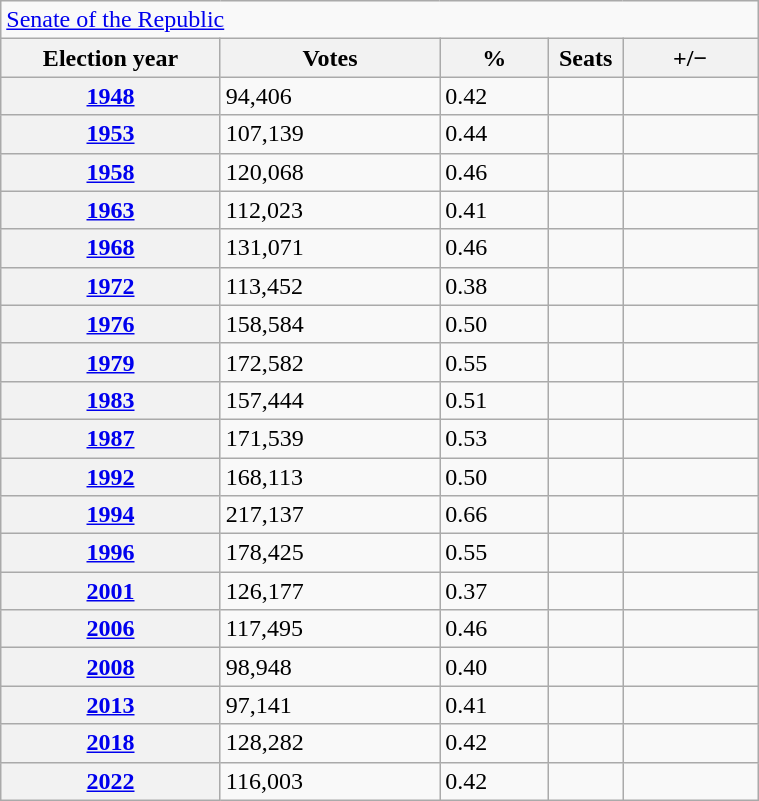<table class=wikitable style="width:40%; border:1px #AAAAFF solid">
<tr>
<td colspan=6><a href='#'>Senate of the Republic</a></td>
</tr>
<tr>
<th width=13%>Election year</th>
<th width=13%>Votes</th>
<th width=6%>%</th>
<th width=1%>Seats</th>
<th width=8%>+/−</th>
</tr>
<tr>
<th><a href='#'>1948</a></th>
<td>94,406</td>
<td>0.42</td>
<td></td>
<td></td>
</tr>
<tr>
<th><a href='#'>1953</a></th>
<td>107,139</td>
<td>0.44</td>
<td></td>
<td></td>
</tr>
<tr>
<th><a href='#'>1958</a></th>
<td>120,068</td>
<td>0.46</td>
<td></td>
<td></td>
</tr>
<tr>
<th><a href='#'>1963</a></th>
<td>112,023</td>
<td>0.41</td>
<td></td>
<td></td>
</tr>
<tr>
<th><a href='#'>1968</a></th>
<td>131,071</td>
<td>0.46</td>
<td></td>
<td></td>
</tr>
<tr>
<th><a href='#'>1972</a></th>
<td>113,452</td>
<td>0.38</td>
<td></td>
<td></td>
</tr>
<tr>
<th><a href='#'>1976</a></th>
<td>158,584</td>
<td>0.50</td>
<td></td>
<td></td>
</tr>
<tr>
<th><a href='#'>1979</a></th>
<td>172,582</td>
<td>0.55</td>
<td></td>
<td></td>
</tr>
<tr>
<th><a href='#'>1983</a></th>
<td>157,444</td>
<td>0.51</td>
<td></td>
<td></td>
</tr>
<tr>
<th><a href='#'>1987</a></th>
<td>171,539</td>
<td>0.53</td>
<td></td>
<td></td>
</tr>
<tr>
<th><a href='#'>1992</a></th>
<td>168,113</td>
<td>0.50</td>
<td></td>
<td></td>
</tr>
<tr>
<th><a href='#'>1994</a></th>
<td>217,137</td>
<td>0.66</td>
<td></td>
<td></td>
</tr>
<tr>
<th><a href='#'>1996</a></th>
<td>178,425</td>
<td>0.55</td>
<td></td>
<td></td>
</tr>
<tr>
<th><a href='#'>2001</a></th>
<td>126,177</td>
<td>0.37</td>
<td></td>
<td></td>
</tr>
<tr>
<th><a href='#'>2006</a></th>
<td>117,495</td>
<td>0.46</td>
<td></td>
<td></td>
</tr>
<tr>
<th><a href='#'>2008</a></th>
<td>98,948</td>
<td>0.40</td>
<td></td>
<td></td>
</tr>
<tr>
<th><a href='#'>2013</a></th>
<td>97,141</td>
<td>0.41</td>
<td></td>
<td></td>
</tr>
<tr>
<th><a href='#'>2018</a></th>
<td>128,282</td>
<td>0.42</td>
<td></td>
<td></td>
</tr>
<tr>
<th><a href='#'>2022</a></th>
<td>116,003</td>
<td>0.42</td>
<td></td>
<td></td>
</tr>
</table>
